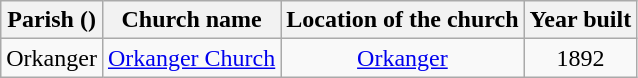<table class="wikitable" style="text-align:center">
<tr>
<th>Parish ()</th>
<th>Church name</th>
<th>Location of the church</th>
<th>Year built</th>
</tr>
<tr>
<td rowspan="1">Orkanger</td>
<td><a href='#'>Orkanger Church</a></td>
<td><a href='#'>Orkanger</a></td>
<td>1892</td>
</tr>
</table>
